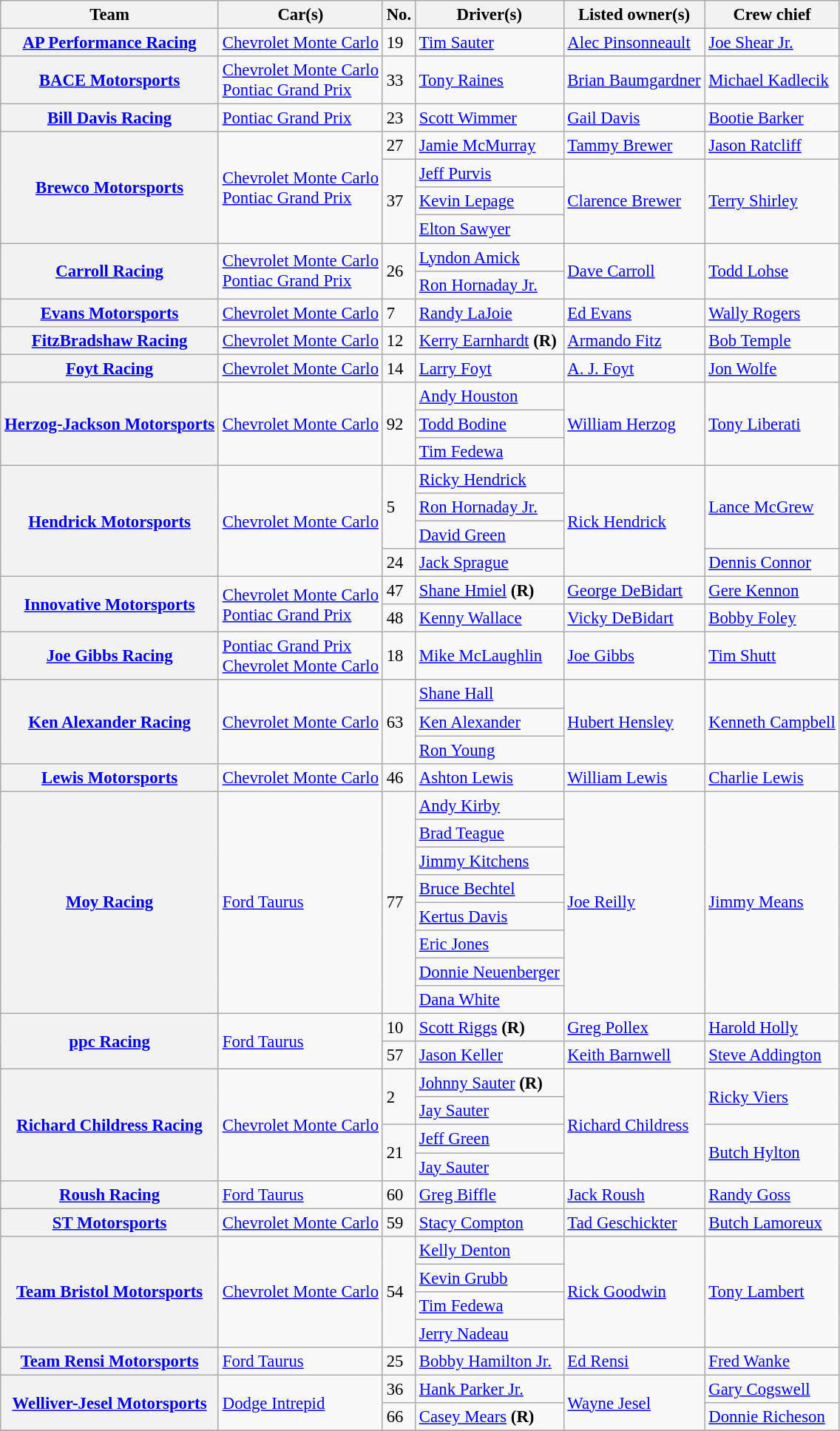<table class="wikitable" style="font-size: 95%;">
<tr>
<th>Team</th>
<th>Car(s)</th>
<th>No.</th>
<th>Driver(s)</th>
<th>Listed owner(s)</th>
<th>Crew chief</th>
</tr>
<tr>
<th><a href='#'>AP Performance Racing</a></th>
<td><a href='#'>Chevrolet Monte Carlo</a></td>
<td>19</td>
<td><a href='#'>Tim Sauter</a></td>
<td><a href='#'>Alec Pinsonneault</a></td>
<td><a href='#'>Joe Shear Jr.</a></td>
</tr>
<tr>
<th><a href='#'>BACE Motorsports</a></th>
<td><a href='#'>Chevrolet Monte Carlo</a><br><a href='#'>Pontiac Grand Prix</a></td>
<td>33</td>
<td><a href='#'>Tony Raines</a></td>
<td><a href='#'>Brian Baumgardner</a></td>
<td><a href='#'>Michael Kadlecik</a></td>
</tr>
<tr>
<th><a href='#'>Bill Davis Racing</a></th>
<td><a href='#'>Pontiac Grand Prix</a></td>
<td>23</td>
<td><a href='#'>Scott Wimmer</a></td>
<td><a href='#'>Gail Davis</a></td>
<td><a href='#'>Bootie Barker</a></td>
</tr>
<tr>
<th rowspan="4"><a href='#'>Brewco Motorsports</a></th>
<td rowspan="4"><a href='#'>Chevrolet Monte Carlo</a><br><a href='#'>Pontiac Grand Prix</a></td>
<td>27</td>
<td><a href='#'>Jamie McMurray</a></td>
<td><a href='#'>Tammy Brewer</a></td>
<td><a href='#'>Jason Ratcliff</a></td>
</tr>
<tr>
<td rowspan="3">37</td>
<td><a href='#'>Jeff Purvis</a> </td>
<td rowspan="3"><a href='#'>Clarence Brewer</a></td>
<td rowspan="3"><a href='#'>Terry Shirley</a></td>
</tr>
<tr>
<td><a href='#'>Kevin Lepage</a> </td>
</tr>
<tr>
<td><a href='#'>Elton Sawyer</a> </td>
</tr>
<tr>
<th rowspan="2"><a href='#'>Carroll Racing</a></th>
<td rowspan="2"><a href='#'>Chevrolet Monte Carlo</a><br><a href='#'>Pontiac Grand Prix</a></td>
<td rowspan="2">26</td>
<td><a href='#'>Lyndon Amick</a> </td>
<td rowspan="2"><a href='#'>Dave Carroll</a></td>
<td rowspan="2"><a href='#'>Todd Lohse</a></td>
</tr>
<tr>
<td><a href='#'>Ron Hornaday Jr.</a> </td>
</tr>
<tr>
<th><a href='#'>Evans Motorsports</a></th>
<td><a href='#'>Chevrolet Monte Carlo</a></td>
<td>7</td>
<td><a href='#'>Randy LaJoie</a></td>
<td><a href='#'>Ed Evans</a></td>
<td><a href='#'>Wally Rogers</a></td>
</tr>
<tr>
<th><a href='#'>FitzBradshaw Racing</a></th>
<td><a href='#'>Chevrolet Monte Carlo</a></td>
<td>12</td>
<td><a href='#'>Kerry Earnhardt</a> <strong>(R)</strong></td>
<td><a href='#'>Armando Fitz</a></td>
<td><a href='#'>Bob Temple</a></td>
</tr>
<tr>
<th><a href='#'>Foyt Racing</a></th>
<td><a href='#'>Chevrolet Monte Carlo</a></td>
<td>14</td>
<td><a href='#'>Larry Foyt</a></td>
<td><a href='#'>A. J. Foyt</a></td>
<td><a href='#'>Jon Wolfe</a></td>
</tr>
<tr>
<th rowspan="3"><a href='#'>Herzog-Jackson Motorsports</a></th>
<td rowspan="3"><a href='#'>Chevrolet Monte Carlo</a></td>
<td rowspan="3">92</td>
<td><a href='#'>Andy Houston</a> </td>
<td rowspan="3"><a href='#'>William Herzog</a></td>
<td rowspan="3"><a href='#'>Tony Liberati</a></td>
</tr>
<tr>
<td><a href='#'>Todd Bodine</a> </td>
</tr>
<tr>
<td><a href='#'>Tim Fedewa</a> </td>
</tr>
<tr>
<th rowspan="4"><a href='#'>Hendrick Motorsports</a></th>
<td rowspan="4"><a href='#'>Chevrolet Monte Carlo</a></td>
<td rowspan="3">5</td>
<td><a href='#'>Ricky Hendrick</a> </td>
<td rowspan="4"><a href='#'>Rick Hendrick</a></td>
<td rowspan="3"><a href='#'>Lance McGrew</a></td>
</tr>
<tr>
<td><a href='#'>Ron Hornaday Jr.</a> </td>
</tr>
<tr>
<td><a href='#'>David Green</a> </td>
</tr>
<tr>
<td>24</td>
<td><a href='#'>Jack Sprague</a></td>
<td><a href='#'>Dennis Connor</a></td>
</tr>
<tr>
<th rowspan=2><a href='#'>Innovative Motorsports</a></th>
<td rowspan=2><a href='#'>Chevrolet Monte Carlo</a><br><a href='#'>Pontiac Grand Prix</a></td>
<td>47</td>
<td><a href='#'>Shane Hmiel</a> <strong>(R)</strong></td>
<td><a href='#'>George DeBidart</a></td>
<td><a href='#'>Gere Kennon</a></td>
</tr>
<tr>
<td>48</td>
<td><a href='#'>Kenny Wallace</a></td>
<td><a href='#'>Vicky DeBidart</a></td>
<td><a href='#'>Bobby Foley</a></td>
</tr>
<tr>
<th><a href='#'>Joe Gibbs Racing</a></th>
<td><a href='#'>Pontiac Grand Prix</a><br><a href='#'>Chevrolet Monte Carlo</a></td>
<td>18</td>
<td><a href='#'>Mike McLaughlin</a></td>
<td><a href='#'>Joe Gibbs</a></td>
<td><a href='#'>Tim Shutt</a></td>
</tr>
<tr>
<th rowspan="3"><a href='#'>Ken Alexander Racing</a></th>
<td rowspan="3"><a href='#'>Chevrolet Monte Carlo</a></td>
<td rowspan="3">63</td>
<td><a href='#'>Shane Hall</a> </td>
<td rowspan="3"><a href='#'>Hubert Hensley</a></td>
<td rowspan="3"><a href='#'>Kenneth Campbell</a></td>
</tr>
<tr>
<td><a href='#'>Ken Alexander</a> </td>
</tr>
<tr>
<td><a href='#'>Ron Young</a> </td>
</tr>
<tr>
<th><a href='#'>Lewis Motorsports</a></th>
<td><a href='#'>Chevrolet Monte Carlo</a></td>
<td>46</td>
<td><a href='#'>Ashton Lewis</a></td>
<td><a href='#'>William Lewis</a></td>
<td><a href='#'>Charlie Lewis</a></td>
</tr>
<tr>
<th rowspan="8"><a href='#'>Moy Racing</a></th>
<td rowspan="8"><a href='#'>Ford Taurus</a></td>
<td rowspan="8">77</td>
<td><a href='#'>Andy Kirby</a>  </td>
<td rowspan="8"><a href='#'>Joe Reilly</a></td>
<td rowspan="8"><a href='#'>Jimmy Means</a></td>
</tr>
<tr>
<td><a href='#'>Brad Teague</a>  </td>
</tr>
<tr>
<td><a href='#'>Jimmy Kitchens</a> </td>
</tr>
<tr>
<td><a href='#'>Bruce Bechtel</a> </td>
</tr>
<tr>
<td><a href='#'>Kertus Davis</a> </td>
</tr>
<tr>
<td><a href='#'>Eric Jones</a> </td>
</tr>
<tr>
<td><a href='#'>Donnie Neuenberger</a> </td>
</tr>
<tr>
<td><a href='#'>Dana White</a> </td>
</tr>
<tr>
<th rowspan=2><a href='#'>ppc Racing</a></th>
<td rowspan=2><a href='#'>Ford Taurus</a></td>
<td>10</td>
<td><a href='#'>Scott Riggs</a> <strong>(R)</strong></td>
<td><a href='#'>Greg Pollex</a></td>
<td><a href='#'>Harold Holly</a></td>
</tr>
<tr>
<td>57</td>
<td><a href='#'>Jason Keller</a></td>
<td><a href='#'>Keith Barnwell</a></td>
<td><a href='#'>Steve Addington</a></td>
</tr>
<tr>
<th rowspan="4"><a href='#'>Richard Childress Racing</a></th>
<td rowspan="4"><a href='#'>Chevrolet Monte Carlo</a></td>
<td rowspan="2">2</td>
<td><a href='#'>Johnny Sauter</a>  <strong>(R)</strong></td>
<td rowspan="4"><a href='#'>Richard Childress</a></td>
<td rowspan="2"><a href='#'>Ricky Viers</a></td>
</tr>
<tr>
<td><a href='#'>Jay Sauter</a> </td>
</tr>
<tr>
<td rowspan="2">21</td>
<td><a href='#'>Jeff Green</a> </td>
<td rowspan="2"><a href='#'>Butch Hylton</a></td>
</tr>
<tr>
<td><a href='#'>Jay Sauter</a> </td>
</tr>
<tr>
<th><a href='#'>Roush Racing</a></th>
<td><a href='#'>Ford Taurus</a></td>
<td>60</td>
<td><a href='#'>Greg Biffle</a></td>
<td><a href='#'>Jack Roush</a></td>
<td><a href='#'>Randy Goss</a></td>
</tr>
<tr>
<th><a href='#'>ST Motorsports</a></th>
<td><a href='#'>Chevrolet Monte Carlo</a></td>
<td>59</td>
<td><a href='#'>Stacy Compton</a></td>
<td><a href='#'>Tad Geschickter</a></td>
<td><a href='#'>Butch Lamoreux</a></td>
</tr>
<tr>
<th rowspan="4"><a href='#'>Team Bristol Motorsports</a></th>
<td rowspan="4"><a href='#'>Chevrolet Monte Carlo</a></td>
<td rowspan="4">54</td>
<td><a href='#'>Kelly Denton</a>  </td>
<td rowspan="4"><a href='#'>Rick Goodwin</a></td>
<td rowspan="4"><a href='#'>Tony Lambert</a></td>
</tr>
<tr>
<td><a href='#'>Kevin Grubb</a>  </td>
</tr>
<tr>
<td><a href='#'>Tim Fedewa</a>  </td>
</tr>
<tr>
<td><a href='#'>Jerry Nadeau</a> </td>
</tr>
<tr>
<th><a href='#'>Team Rensi Motorsports</a></th>
<td><a href='#'>Ford Taurus</a></td>
<td>25</td>
<td><a href='#'>Bobby Hamilton Jr.</a></td>
<td><a href='#'>Ed Rensi</a></td>
<td><a href='#'>Fred Wanke</a></td>
</tr>
<tr>
<th rowspan=2><a href='#'>Welliver-Jesel Motorsports</a></th>
<td rowspan=2><a href='#'>Dodge Intrepid</a></td>
<td>36</td>
<td><a href='#'>Hank Parker Jr.</a></td>
<td rowspan=2><a href='#'>Wayne Jesel</a></td>
<td><a href='#'>Gary Cogswell</a></td>
</tr>
<tr>
<td>66</td>
<td><a href='#'>Casey Mears</a> <strong>(R)</strong></td>
<td><a href='#'>Donnie Richeson</a></td>
</tr>
<tr>
</tr>
</table>
